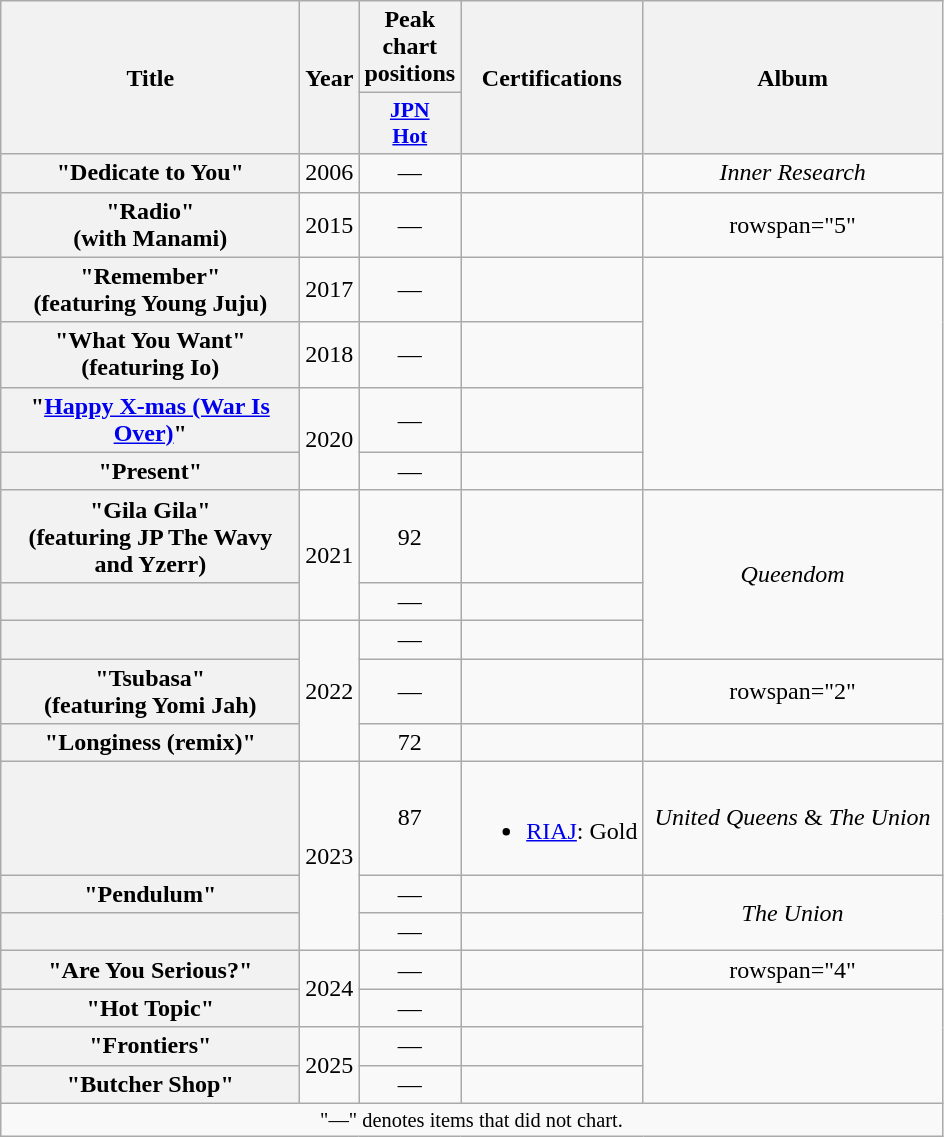<table class="wikitable plainrowheaders" style="text-align:center;">
<tr>
<th scope="col" rowspan="2" style="width:12em;">Title</th>
<th scope="col" rowspan="2" style="width:1em;">Year</th>
<th>Peak chart positions</th>
<th scope="col" rowspan="2">Certifications</th>
<th scope="col" rowspan="2" style="width:12em;">Album</th>
</tr>
<tr>
<th scope="col" style="width:3em;font-size:90%;"><a href='#'>JPN<br>Hot</a><br></th>
</tr>
<tr>
<th scope="row">"Dedicate to You"</th>
<td>2006</td>
<td>—</td>
<td></td>
<td><em>Inner Research</em></td>
</tr>
<tr>
<th scope="row">"Radio"<br><span>(with Manami)</span></th>
<td>2015</td>
<td>—</td>
<td></td>
<td>rowspan="5" </td>
</tr>
<tr>
<th scope="row">"Remember"<br><span>(featuring Young Juju)</span></th>
<td>2017</td>
<td>—</td>
<td></td>
</tr>
<tr>
<th scope="row">"What You Want"<br><span>(featuring Io)</span></th>
<td>2018</td>
<td>—</td>
<td></td>
</tr>
<tr>
<th scope="row">"<a href='#'>Happy X-mas (War Is Over)</a>"</th>
<td rowspan="2">2020</td>
<td>—</td>
<td></td>
</tr>
<tr>
<th scope="row">"Present"</th>
<td>—</td>
<td></td>
</tr>
<tr>
<th scope="row">"Gila Gila"<br><span>(featuring JP The Wavy and Yzerr)</span></th>
<td rowspan="2">2021</td>
<td>92</td>
<td></td>
<td rowspan="3"><em>Queendom</em></td>
</tr>
<tr>
<th scope="row"></th>
<td>—</td>
<td></td>
</tr>
<tr>
<th scope="row"></th>
<td rowspan="3">2022</td>
<td>—</td>
<td></td>
</tr>
<tr>
<th scope="row">"Tsubasa"<br><span>(featuring Yomi Jah)</span></th>
<td>—</td>
<td></td>
<td>rowspan="2" </td>
</tr>
<tr>
<th scope="row">"Longiness (remix)"<br></th>
<td>72</td>
<td></td>
</tr>
<tr>
<th scope="row"><br></th>
<td rowspan="3">2023</td>
<td>87</td>
<td><br><ul><li><a href='#'>RIAJ</a>: Gold </li></ul></td>
<td><em>United Queens</em> & <em>The Union</em></td>
</tr>
<tr>
<th scope="row">"Pendulum"</th>
<td>—</td>
<td></td>
<td rowspan="2"><em>The Union</em></td>
</tr>
<tr>
<th scope="row"></th>
<td>—</td>
<td></td>
</tr>
<tr>
<th scope="row">"Are You Serious?"</th>
<td rowspan="2">2024</td>
<td>—</td>
<td></td>
<td>rowspan="4" </td>
</tr>
<tr>
<th scope="row">"Hot Topic"</th>
<td>—</td>
<td></td>
</tr>
<tr>
<th scope="row">"Frontiers"</th>
<td rowspan="2">2025</td>
<td>—</td>
<td></td>
</tr>
<tr>
<th scope="row">"Butcher Shop"<br></th>
<td>—</td>
<td></td>
</tr>
<tr>
<td colspan="5" style="text-align:center; font-size:85%;">"—" denotes items that did not chart.</td>
</tr>
</table>
